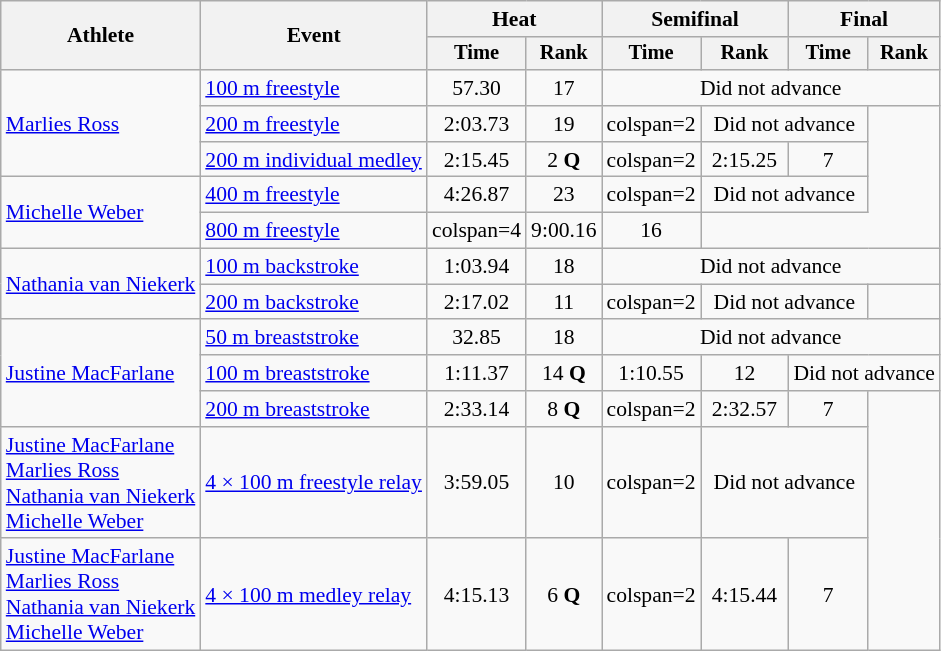<table class=wikitable style="font-size:90%">
<tr>
<th rowspan=2>Athlete</th>
<th rowspan=2>Event</th>
<th colspan="2">Heat</th>
<th colspan="2">Semifinal</th>
<th colspan="2">Final</th>
</tr>
<tr style="font-size:95%">
<th>Time</th>
<th>Rank</th>
<th>Time</th>
<th>Rank</th>
<th>Time</th>
<th>Rank</th>
</tr>
<tr align=center>
<td align=left rowspan=3><a href='#'>Marlies Ross</a></td>
<td align=left><a href='#'>100 m freestyle</a></td>
<td>57.30</td>
<td>17</td>
<td colspan=4>Did not advance</td>
</tr>
<tr align=center>
<td align=left><a href='#'>200 m freestyle</a></td>
<td>2:03.73</td>
<td>19</td>
<td>colspan=2 </td>
<td colspan=2>Did not advance</td>
</tr>
<tr align=center>
<td align=left><a href='#'>200 m individual medley</a></td>
<td>2:15.45</td>
<td>2 <strong>Q</strong></td>
<td>colspan=2 </td>
<td>2:15.25</td>
<td>7</td>
</tr>
<tr align=center>
<td align=left rowspan=2><a href='#'>Michelle Weber</a></td>
<td align=left><a href='#'>400 m freestyle</a></td>
<td>4:26.87</td>
<td>23</td>
<td>colspan=2 </td>
<td colspan=2>Did not advance</td>
</tr>
<tr align=center>
<td align=left><a href='#'>800 m freestyle</a></td>
<td>colspan=4 </td>
<td>9:00.16</td>
<td>16</td>
</tr>
<tr align=center>
<td align=left rowspan=2><a href='#'>Nathania van Niekerk</a></td>
<td align=left><a href='#'>100 m backstroke</a></td>
<td>1:03.94</td>
<td>18</td>
<td colspan=4>Did not advance</td>
</tr>
<tr align=center>
<td align=left><a href='#'>200 m backstroke</a></td>
<td>2:17.02</td>
<td>11</td>
<td>colspan=2 </td>
<td colspan=2>Did not advance</td>
</tr>
<tr align=center>
<td align=left rowspan=3><a href='#'>Justine MacFarlane</a></td>
<td align=left><a href='#'>50 m breaststroke</a></td>
<td>32.85</td>
<td>18</td>
<td colspan=4>Did not advance</td>
</tr>
<tr align=center>
<td align=left><a href='#'>100 m breaststroke</a></td>
<td>1:11.37</td>
<td>14 <strong>Q</strong></td>
<td>1:10.55</td>
<td>12</td>
<td colspan=2>Did not advance</td>
</tr>
<tr align=center>
<td align=left><a href='#'>200 m breaststroke</a></td>
<td>2:33.14</td>
<td>8 <strong>Q</strong></td>
<td>colspan=2 </td>
<td>2:32.57</td>
<td>7</td>
</tr>
<tr align=center>
<td align=left><a href='#'>Justine MacFarlane</a><br><a href='#'>Marlies Ross</a><br><a href='#'>Nathania van Niekerk</a><br><a href='#'>Michelle Weber</a></td>
<td align=left><a href='#'>4 × 100 m freestyle relay</a></td>
<td>3:59.05</td>
<td>10</td>
<td>colspan=2 </td>
<td colspan=2>Did not advance</td>
</tr>
<tr align=center>
<td align=left><a href='#'>Justine MacFarlane</a><br><a href='#'>Marlies Ross</a><br><a href='#'>Nathania van Niekerk</a><br><a href='#'>Michelle Weber</a></td>
<td align=left><a href='#'>4 × 100 m medley relay</a></td>
<td>4:15.13</td>
<td>6 <strong>Q</strong></td>
<td>colspan=2 </td>
<td>4:15.44</td>
<td>7</td>
</tr>
</table>
